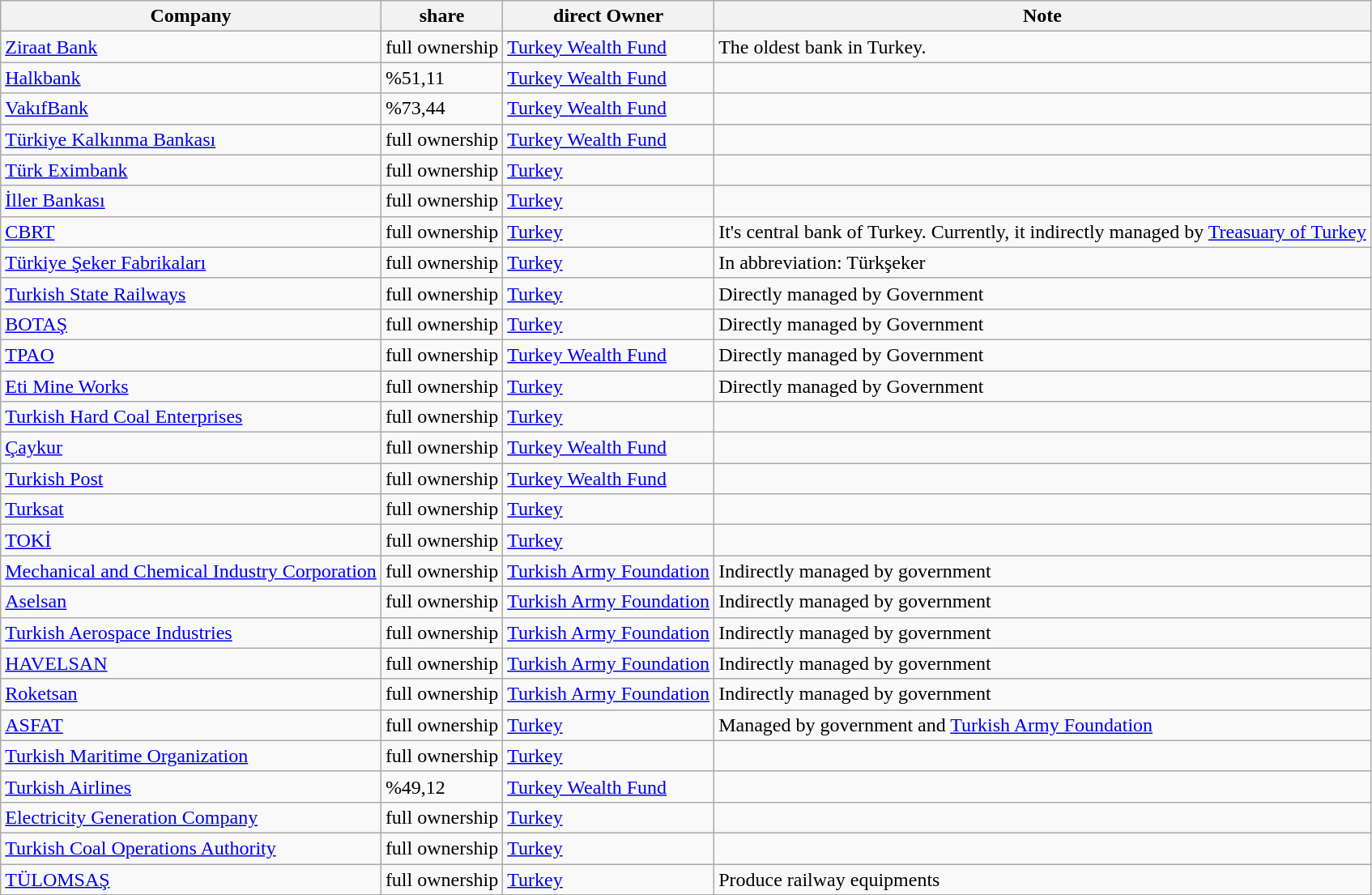<table class="wikitable">
<tr>
<th>Company</th>
<th>share</th>
<th>direct Owner</th>
<th>Note</th>
</tr>
<tr>
<td><a href='#'>Ziraat Bank</a></td>
<td>full ownership</td>
<td><a href='#'>Turkey Wealth Fund</a></td>
<td>The oldest bank in Turkey.</td>
</tr>
<tr>
<td><a href='#'>Halkbank</a></td>
<td>%51,11</td>
<td><a href='#'>Turkey Wealth Fund</a></td>
<td></td>
</tr>
<tr>
<td><a href='#'>VakıfBank</a></td>
<td>%73,44</td>
<td><a href='#'>Turkey Wealth Fund</a></td>
<td></td>
</tr>
<tr>
<td><a href='#'>Türkiye Kalkınma Bankası</a></td>
<td>full ownership</td>
<td><a href='#'>Turkey Wealth Fund</a></td>
<td></td>
</tr>
<tr>
<td><a href='#'>Türk Eximbank</a></td>
<td>full ownership</td>
<td><a href='#'>Turkey</a></td>
<td></td>
</tr>
<tr>
<td><a href='#'>İller Bankası</a></td>
<td>full ownership</td>
<td><a href='#'>Turkey</a></td>
<td></td>
</tr>
<tr>
<td><a href='#'>CBRT</a></td>
<td>full ownership</td>
<td><a href='#'>Turkey</a></td>
<td>It's central bank of Turkey. Currently, it indirectly managed by <a href='#'>Treasuary of Turkey</a></td>
</tr>
<tr>
<td><a href='#'>Türkiye Şeker Fabrikaları</a></td>
<td>full ownership</td>
<td><a href='#'>Turkey</a></td>
<td>In abbreviation: Türkşeker</td>
</tr>
<tr>
<td><a href='#'>Turkish State Railways</a></td>
<td>full ownership</td>
<td><a href='#'>Turkey</a></td>
<td>Directly managed by Government</td>
</tr>
<tr>
<td><a href='#'>BOTAŞ</a></td>
<td>full ownership</td>
<td><a href='#'>Turkey</a></td>
<td>Directly managed by Government</td>
</tr>
<tr>
<td><a href='#'>TPAO</a></td>
<td>full ownership</td>
<td><a href='#'>Turkey Wealth Fund</a></td>
<td>Directly managed by Government</td>
</tr>
<tr>
<td><a href='#'>Eti Mine Works</a></td>
<td>full ownership</td>
<td><a href='#'>Turkey</a></td>
<td>Directly managed by Government</td>
</tr>
<tr>
<td><a href='#'>Turkish Hard Coal Enterprises</a></td>
<td>full ownership</td>
<td><a href='#'>Turkey</a></td>
<td></td>
</tr>
<tr>
<td><a href='#'>Çaykur</a></td>
<td>full ownership</td>
<td><a href='#'>Turkey Wealth Fund</a></td>
<td></td>
</tr>
<tr>
<td><a href='#'>Turkish Post</a></td>
<td>full ownership</td>
<td><a href='#'>Turkey Wealth Fund</a></td>
<td></td>
</tr>
<tr>
<td><a href='#'>Turksat</a></td>
<td>full ownership</td>
<td><a href='#'>Turkey</a></td>
<td></td>
</tr>
<tr>
<td><a href='#'>TOKİ</a></td>
<td>full ownership</td>
<td><a href='#'>Turkey</a></td>
<td></td>
</tr>
<tr>
<td><a href='#'>Mechanical and Chemical Industry Corporation</a></td>
<td>full ownership</td>
<td><a href='#'>Turkish Army Foundation</a></td>
<td>Indirectly managed by government</td>
</tr>
<tr>
<td><a href='#'>Aselsan</a></td>
<td>full ownership</td>
<td><a href='#'>Turkish Army Foundation</a></td>
<td>Indirectly managed by government</td>
</tr>
<tr>
<td><a href='#'>Turkish Aerospace Industries</a></td>
<td>full ownership</td>
<td><a href='#'>Turkish Army Foundation</a></td>
<td>Indirectly managed by government</td>
</tr>
<tr>
<td><a href='#'>HAVELSAN</a></td>
<td>full ownership</td>
<td><a href='#'>Turkish Army Foundation</a></td>
<td>Indirectly managed by government</td>
</tr>
<tr>
<td><a href='#'>Roketsan</a></td>
<td>full ownership</td>
<td><a href='#'>Turkish Army Foundation</a></td>
<td>Indirectly managed by government</td>
</tr>
<tr>
<td><a href='#'>ASFAT</a></td>
<td>full ownership</td>
<td><a href='#'>Turkey</a></td>
<td>Managed by government and <a href='#'>Turkish Army Foundation</a></td>
</tr>
<tr>
<td><a href='#'>Turkish Maritime Organization</a></td>
<td>full ownership</td>
<td><a href='#'>Turkey</a></td>
<td></td>
</tr>
<tr>
<td><a href='#'>Turkish Airlines</a></td>
<td>%49,12</td>
<td><a href='#'>Turkey Wealth Fund</a></td>
<td></td>
</tr>
<tr>
<td><a href='#'>Electricity Generation Company</a></td>
<td>full ownership</td>
<td><a href='#'>Turkey</a></td>
<td></td>
</tr>
<tr>
<td><a href='#'>Turkish Coal Operations Authority</a></td>
<td>full ownership</td>
<td><a href='#'>Turkey</a></td>
<td></td>
</tr>
<tr>
<td><a href='#'>TÜLOMSAŞ</a></td>
<td>full ownership</td>
<td><a href='#'>Turkey</a></td>
<td>Produce railway equipments</td>
</tr>
</table>
